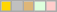<table class="wikitable">
<tr>
<td bgcolor=gold></td>
<td bgcolor=silver></td>
<td bgcolor=#deb678></td>
<td bgcolor="#DDFFDD"></td>
<td bgcolor="#FFCCCC"></td>
</tr>
</table>
